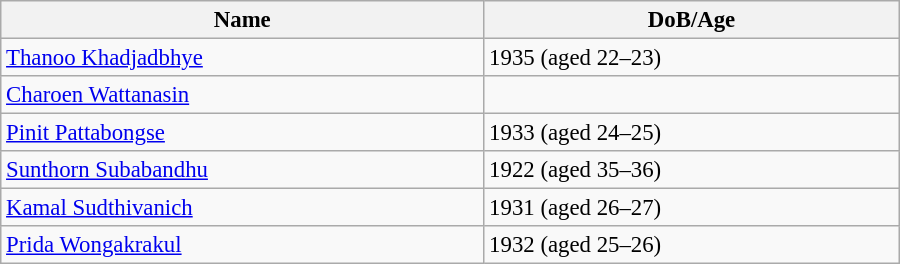<table class="wikitable" style="width:600px; font-size:95%;">
<tr>
<th align="left">Name</th>
<th align="left">DoB/Age</th>
</tr>
<tr>
<td align="left"><a href='#'>Thanoo Khadjadbhye</a></td>
<td align="left">1935 (aged 22–23)</td>
</tr>
<tr>
<td align="left"><a href='#'>Charoen Wattanasin</a></td>
<td align="left"></td>
</tr>
<tr>
<td align="left"><a href='#'>Pinit Pattabongse</a></td>
<td align="left">1933 (aged 24–25)</td>
</tr>
<tr>
<td align="left"><a href='#'>Sunthorn Subabandhu</a></td>
<td align="left">1922 (aged 35–36)</td>
</tr>
<tr>
<td align="left"><a href='#'>Kamal Sudthivanich</a></td>
<td align="left">1931 (aged 26–27)</td>
</tr>
<tr>
<td align="left"><a href='#'>Prida Wongakrakul</a></td>
<td align="left">1932 (aged 25–26)</td>
</tr>
</table>
